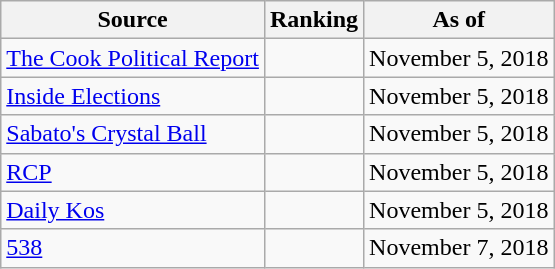<table class="wikitable" style="text-align:center">
<tr>
<th>Source</th>
<th>Ranking</th>
<th>As of</th>
</tr>
<tr>
<td align=left><a href='#'>The Cook Political Report</a></td>
<td></td>
<td>November 5, 2018</td>
</tr>
<tr>
<td align=left><a href='#'>Inside Elections</a></td>
<td></td>
<td>November 5, 2018</td>
</tr>
<tr>
<td align=left><a href='#'>Sabato's Crystal Ball</a></td>
<td></td>
<td>November 5, 2018</td>
</tr>
<tr>
<td align="left"><a href='#'>RCP</a></td>
<td></td>
<td>November 5, 2018</td>
</tr>
<tr>
<td align="left"><a href='#'>Daily Kos</a></td>
<td></td>
<td>November 5, 2018</td>
</tr>
<tr>
<td align="left"><a href='#'>538</a></td>
<td></td>
<td>November 7, 2018</td>
</tr>
</table>
